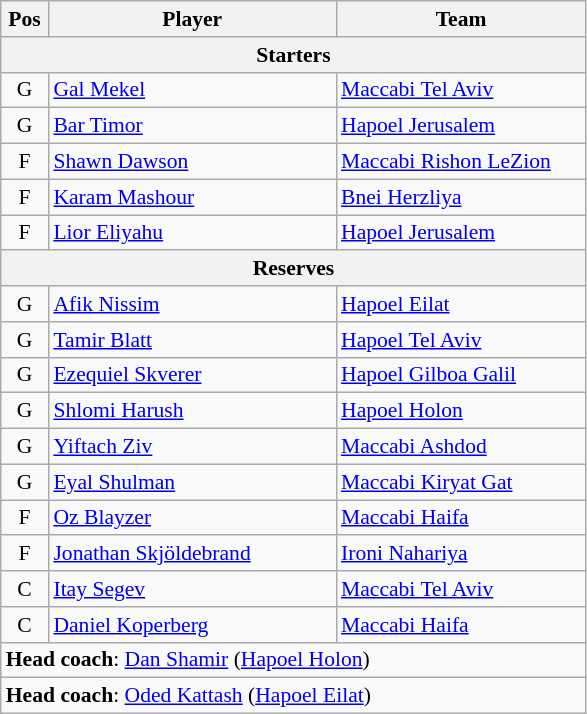<table class="wikitable" style="text-align:center; font-size:90%;">
<tr>
<th scope="col" style="width:25px;">Pos</th>
<th scope="col" style="width:185px;">Player</th>
<th scope="col" style="width:160px;">Team</th>
</tr>
<tr>
<th scope="col" colspan="5">Starters</th>
</tr>
<tr>
<td>G</td>
<td style="text-align:left"> <a href='#'>Gal Mekel</a></td>
<td style="text-align:left"><a href='#'>Maccabi Tel Aviv</a></td>
</tr>
<tr>
<td>G</td>
<td style="text-align:left"> <a href='#'>Bar Timor</a></td>
<td style="text-align:left"><a href='#'>Hapoel Jerusalem</a></td>
</tr>
<tr>
<td>F</td>
<td style="text-align:left"> <a href='#'>Shawn Dawson</a></td>
<td style="text-align:left"><a href='#'>Maccabi Rishon LeZion</a></td>
</tr>
<tr>
<td>F</td>
<td style="text-align:left"> <a href='#'>Karam Mashour</a></td>
<td style="text-align:left"><a href='#'>Bnei Herzliya</a></td>
</tr>
<tr>
<td>F</td>
<td style="text-align:left"> <a href='#'>Lior Eliyahu</a></td>
<td style="text-align:left"><a href='#'>Hapoel Jerusalem</a></td>
</tr>
<tr>
<th scope="col" colspan="5">Reserves</th>
</tr>
<tr>
<td>G</td>
<td style="text-align:left"> <a href='#'>Afik Nissim</a></td>
<td style="text-align:left"><a href='#'>Hapoel Eilat</a></td>
</tr>
<tr>
<td>G</td>
<td style="text-align:left"> <a href='#'>Tamir Blatt</a></td>
<td style="text-align:left"><a href='#'>Hapoel Tel Aviv</a></td>
</tr>
<tr>
<td>G</td>
<td style="text-align:left"> <a href='#'>Ezequiel Skverer</a></td>
<td style="text-align:left"><a href='#'>Hapoel Gilboa Galil</a></td>
</tr>
<tr>
<td>G</td>
<td style="text-align:left"> <a href='#'>Shlomi Harush</a></td>
<td style="text-align:left"><a href='#'>Hapoel Holon</a></td>
</tr>
<tr>
<td>G</td>
<td style="text-align:left"> <a href='#'>Yiftach Ziv</a></td>
<td style="text-align:left"><a href='#'>Maccabi Ashdod</a></td>
</tr>
<tr>
<td>G</td>
<td style="text-align:left"> <a href='#'>Eyal Shulman</a></td>
<td style="text-align:left"><a href='#'>Maccabi Kiryat Gat</a></td>
</tr>
<tr>
<td>F</td>
<td style="text-align:left"> <a href='#'>Oz Blayzer</a></td>
<td style="text-align:left"><a href='#'>Maccabi Haifa</a></td>
</tr>
<tr>
<td>F</td>
<td style="text-align:left"> <a href='#'>Jonathan Skjöldebrand</a></td>
<td style="text-align:left"><a href='#'>Ironi Nahariya</a></td>
</tr>
<tr>
<td>C</td>
<td style="text-align:left"> <a href='#'>Itay Segev</a></td>
<td style="text-align:left"><a href='#'>Maccabi Tel Aviv</a></td>
</tr>
<tr>
<td>C</td>
<td style="text-align:left"> <a href='#'>Daniel Koperberg</a></td>
<td style="text-align:left"><a href='#'>Maccabi Haifa</a></td>
</tr>
<tr>
<td style="text-align:left" colspan="5"><strong>Head coach</strong>:  <a href='#'>Dan Shamir</a> (<a href='#'>Hapoel Holon</a>)</td>
</tr>
<tr>
<td style="text-align:left" colspan="5"><strong>Head coach</strong>:  <a href='#'>Oded Kattash</a> (<a href='#'>Hapoel Eilat</a>)</td>
</tr>
</table>
